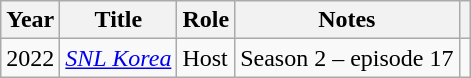<table class="wikitable sortable plainrowheaders">
<tr>
<th scope="col">Year</th>
<th scope="col">Title</th>
<th scope="col">Role</th>
<th scope="col">Notes</th>
<th scope="col" class="unsortable"></th>
</tr>
<tr>
<td>2022</td>
<td><em><a href='#'>SNL Korea</a></em></td>
<td>Host</td>
<td>Season 2 – episode 17</td>
<td></td>
</tr>
</table>
